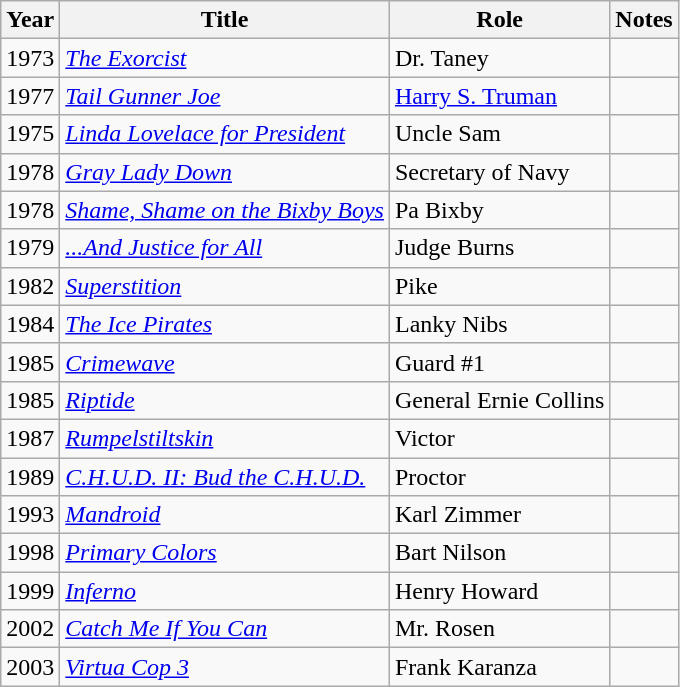<table class="wikitable sortable">
<tr>
<th>Year</th>
<th>Title</th>
<th>Role</th>
<th class = "unsortable">Notes</th>
</tr>
<tr>
<td>1973</td>
<td><em><a href='#'>The Exorcist</a></em></td>
<td>Dr. Taney</td>
<td></td>
</tr>
<tr>
<td>1977</td>
<td><em><a href='#'>Tail Gunner Joe</a></em></td>
<td><a href='#'>Harry S. Truman</a></td>
<td></td>
</tr>
<tr>
<td>1975</td>
<td><em><a href='#'>Linda Lovelace for President</a></em></td>
<td>Uncle Sam</td>
<td></td>
</tr>
<tr>
<td>1978</td>
<td><em><a href='#'>Gray Lady Down</a></em></td>
<td>Secretary of Navy</td>
<td></td>
</tr>
<tr>
<td>1978</td>
<td><em><a href='#'>Shame, Shame on the Bixby Boys</a></em></td>
<td>Pa Bixby</td>
<td></td>
</tr>
<tr>
<td>1979</td>
<td><em><a href='#'>...And Justice for All</a></em></td>
<td>Judge Burns</td>
<td></td>
</tr>
<tr>
<td>1982</td>
<td><em><a href='#'>Superstition</a></em></td>
<td>Pike</td>
<td></td>
</tr>
<tr>
<td>1984</td>
<td><em><a href='#'>The Ice Pirates</a></em></td>
<td>Lanky Nibs</td>
<td></td>
</tr>
<tr>
<td>1985</td>
<td><em><a href='#'>Crimewave</a></em></td>
<td>Guard #1</td>
<td></td>
</tr>
<tr>
<td>1985</td>
<td><em><a href='#'>Riptide</a></em></td>
<td>General Ernie Collins</td>
<td></td>
</tr>
<tr>
<td>1987</td>
<td><em><a href='#'>Rumpelstiltskin</a></em></td>
<td>Victor</td>
<td></td>
</tr>
<tr>
<td>1989</td>
<td><em><a href='#'>C.H.U.D. II: Bud the C.H.U.D.</a></em></td>
<td>Proctor</td>
<td></td>
</tr>
<tr>
<td>1993</td>
<td><em><a href='#'>Mandroid</a></em></td>
<td>Karl Zimmer</td>
<td></td>
</tr>
<tr>
<td>1998</td>
<td><em><a href='#'>Primary Colors</a></em></td>
<td>Bart Nilson</td>
<td></td>
</tr>
<tr>
<td>1999</td>
<td><em><a href='#'>Inferno</a></em></td>
<td>Henry Howard</td>
<td></td>
</tr>
<tr>
<td>2002</td>
<td><em><a href='#'>Catch Me If You Can</a></em></td>
<td>Mr. Rosen</td>
<td></td>
</tr>
<tr>
<td>2003</td>
<td><em><a href='#'>Virtua Cop 3</a></em></td>
<td>Frank Karanza</td>
<td></td>
</tr>
</table>
